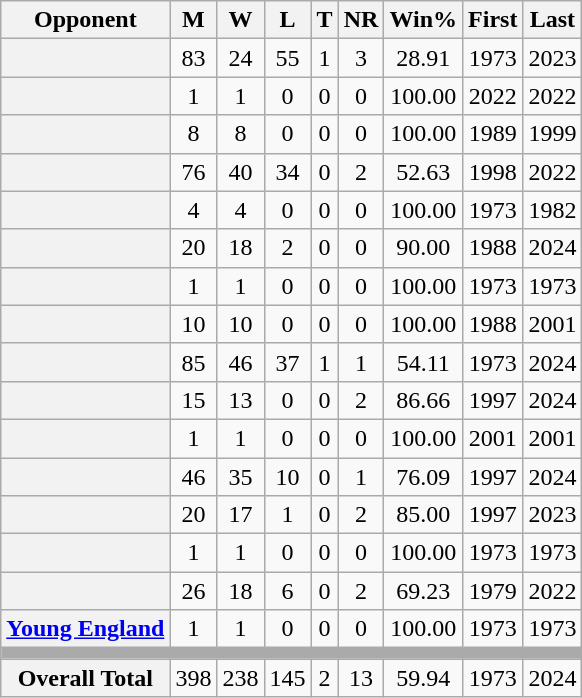<table class="wikitable plainrowheaders sortable" style="text-align:center">
<tr>
<th scope="col">Opponent</th>
<th scope="col">M</th>
<th scope="col">W</th>
<th scope="col">L</th>
<th scope="col">T</th>
<th scope="col">NR</th>
<th scope="col">Win%</th>
<th scope="col">First</th>
<th scope="col">Last</th>
</tr>
<tr>
<th scope="row"></th>
<td>83</td>
<td>24</td>
<td>55</td>
<td>1</td>
<td>3</td>
<td>28.91</td>
<td>1973</td>
<td>2023</td>
</tr>
<tr>
<th scope="row"></th>
<td>1</td>
<td>1</td>
<td>0</td>
<td>0</td>
<td>0</td>
<td>100.00</td>
<td>2022</td>
<td>2022</td>
</tr>
<tr>
<th scope="row"></th>
<td>8</td>
<td>8</td>
<td>0</td>
<td>0</td>
<td>0</td>
<td>100.00</td>
<td>1989</td>
<td>1999</td>
</tr>
<tr>
<th scope="row"></th>
<td>76</td>
<td>40</td>
<td>34</td>
<td>0</td>
<td>2</td>
<td>52.63</td>
<td>1998</td>
<td>2022</td>
</tr>
<tr>
<th scope="row"></th>
<td>4</td>
<td>4</td>
<td>0</td>
<td>0</td>
<td>0</td>
<td>100.00</td>
<td>1973</td>
<td>1982</td>
</tr>
<tr>
<th scope="row"></th>
<td>20</td>
<td>18</td>
<td>2</td>
<td>0</td>
<td>0</td>
<td>90.00</td>
<td>1988</td>
<td>2024</td>
</tr>
<tr>
<th scope="row"></th>
<td>1</td>
<td>1</td>
<td>0</td>
<td>0</td>
<td>0</td>
<td>100.00</td>
<td>1973</td>
<td>1973</td>
</tr>
<tr>
<th scope="row"></th>
<td>10</td>
<td>10</td>
<td>0</td>
<td>0</td>
<td>0</td>
<td>100.00</td>
<td>1988</td>
<td>2001</td>
</tr>
<tr>
<th scope="row"></th>
<td>85</td>
<td>46</td>
<td>37</td>
<td>1</td>
<td>1</td>
<td>54.11</td>
<td>1973</td>
<td>2024</td>
</tr>
<tr>
<th scope="row"></th>
<td>15</td>
<td>13</td>
<td>0</td>
<td>0</td>
<td>2</td>
<td>86.66</td>
<td>1997</td>
<td>2024</td>
</tr>
<tr>
<th scope="row"></th>
<td>1</td>
<td>1</td>
<td>0</td>
<td>0</td>
<td>0</td>
<td>100.00</td>
<td>2001</td>
<td>2001</td>
</tr>
<tr>
<th scope="row"></th>
<td>46</td>
<td>35</td>
<td>10</td>
<td>0</td>
<td>1</td>
<td>76.09</td>
<td>1997</td>
<td>2024</td>
</tr>
<tr>
<th scope="row"></th>
<td>20</td>
<td>17</td>
<td>1</td>
<td>0</td>
<td>2</td>
<td>85.00</td>
<td>1997</td>
<td>2023</td>
</tr>
<tr>
<th scope="row"></th>
<td>1</td>
<td>1</td>
<td>0</td>
<td>0</td>
<td>0</td>
<td>100.00</td>
<td>1973</td>
<td>1973</td>
</tr>
<tr>
<th scope="row"></th>
<td>26</td>
<td>18</td>
<td>6</td>
<td>0</td>
<td>2</td>
<td>69.23</td>
<td>1979</td>
<td>2022</td>
</tr>
<tr>
<th scope="row"> <a href='#'>Young England</a></th>
<td>1</td>
<td>1</td>
<td>0</td>
<td>0</td>
<td>0</td>
<td>100.00</td>
<td>1973</td>
<td>1973</td>
</tr>
<tr>
<td style="background-color:#AAAAAA; line-height:3pt;" colspan=11></td>
</tr>
<tr>
<th>Overall Total</th>
<td>398</td>
<td>238</td>
<td>145</td>
<td>2</td>
<td>13</td>
<td>59.94</td>
<td>1973</td>
<td>2024</td>
</tr>
</table>
